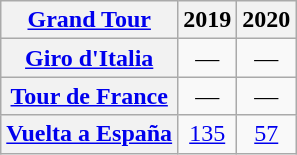<table class="wikitable plainrowheaders">
<tr>
<th scope="col"><a href='#'>Grand Tour</a></th>
<th scope="col">2019</th>
<th scope="col">2020</th>
</tr>
<tr style="text-align:center;">
<th scope="row"> <a href='#'>Giro d'Italia</a></th>
<td>—</td>
<td>—</td>
</tr>
<tr style="text-align:center;">
<th scope="row"> <a href='#'>Tour de France</a></th>
<td>—</td>
<td>—</td>
</tr>
<tr style="text-align:center;">
<th scope="row"> <a href='#'>Vuelta a España</a></th>
<td><a href='#'>135</a></td>
<td><a href='#'>57</a></td>
</tr>
</table>
